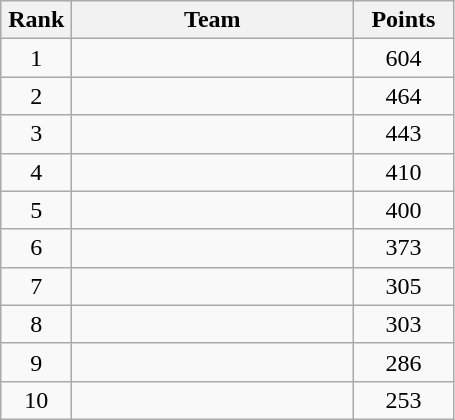<table class="wikitable" style="text-align:center;">
<tr>
<th width=40>Rank</th>
<th width=180>Team</th>
<th width=60>Points</th>
</tr>
<tr>
<td>1</td>
<td align=left></td>
<td>604</td>
</tr>
<tr>
<td>2</td>
<td align=left></td>
<td>464</td>
</tr>
<tr>
<td>3</td>
<td align=left></td>
<td>443</td>
</tr>
<tr>
<td>4</td>
<td align=left></td>
<td>410</td>
</tr>
<tr>
<td>5</td>
<td align=left></td>
<td>400</td>
</tr>
<tr>
<td>6</td>
<td align=left></td>
<td>373</td>
</tr>
<tr>
<td>7</td>
<td align=left></td>
<td>305</td>
</tr>
<tr>
<td>8</td>
<td align=left></td>
<td>303</td>
</tr>
<tr>
<td>9</td>
<td align=left></td>
<td>286</td>
</tr>
<tr>
<td>10</td>
<td align=left></td>
<td>253</td>
</tr>
</table>
